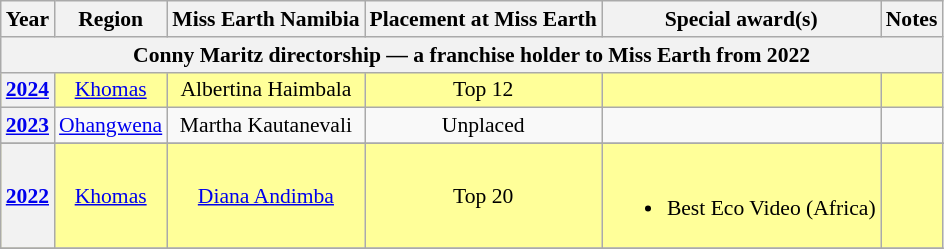<table class="wikitable " style="font-size: 90%; text-align:center;">
<tr>
<th>Year</th>
<th>Region</th>
<th>Miss Earth Namibia</th>
<th>Placement at Miss Earth</th>
<th>Special award(s)</th>
<th>Notes</th>
</tr>
<tr>
<th colspan="6">Conny Maritz  directorship — a franchise holder to Miss Earth from 2022</th>
</tr>
<tr style="background:#FFFF99">
<th><a href='#'>2024</a></th>
<td><a href='#'>Khomas</a></td>
<td>Albertina Haimbala</td>
<td>Top 12</td>
<td></td>
<td></td>
</tr>
<tr>
<th><a href='#'>2023</a></th>
<td><a href='#'>Ohangwena</a></td>
<td>Martha Kautanevali</td>
<td>Unplaced</td>
<td></td>
<td></td>
</tr>
<tr>
</tr>
<tr style="background:#FFFF99">
<th><a href='#'>2022</a></th>
<td><a href='#'>Khomas</a></td>
<td><a href='#'>Diana Andimba</a></td>
<td>Top 20</td>
<td style="text-align:left"><br><ul><li> Best Eco Video (Africa)</li></ul></td>
<td></td>
</tr>
<tr>
</tr>
</table>
